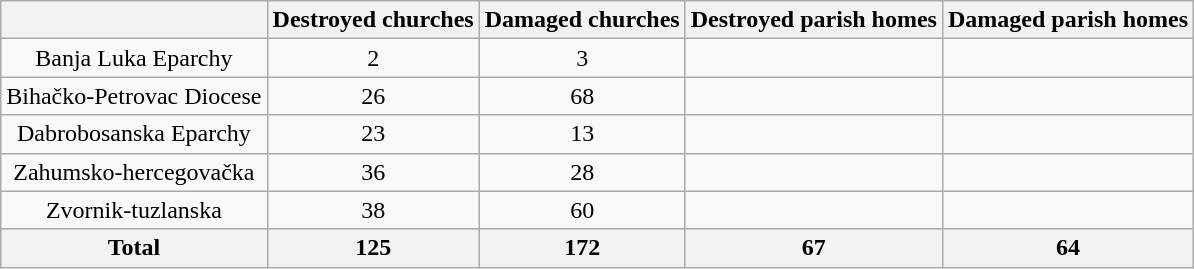<table class="wikitable" style="text-align:center">
<tr>
<th></th>
<th>Destroyed churches</th>
<th>Damaged churches</th>
<th>Destroyed parish homes</th>
<th>Damaged parish homes</th>
</tr>
<tr>
<td>Banja Luka Eparchy</td>
<td>2</td>
<td>3</td>
<td></td>
<td></td>
</tr>
<tr>
<td>Bihačko-Petrovac Diocese</td>
<td>26</td>
<td>68</td>
<td></td>
<td></td>
</tr>
<tr>
<td>Dabrobosanska Eparchy</td>
<td>23</td>
<td>13</td>
<td></td>
<td></td>
</tr>
<tr>
<td>Zahumsko-hercegovačka</td>
<td>36</td>
<td>28</td>
<td></td>
<td></td>
</tr>
<tr>
<td>Zvornik-tuzlanska</td>
<td>38</td>
<td>60</td>
<td></td>
<td></td>
</tr>
<tr bgcolor="#e0e0e0">
<th align="left">Total</th>
<th colspan="1">125</th>
<th colspan="1">172</th>
<th colspan="1">67</th>
<th colspan="1">64</th>
</tr>
</table>
